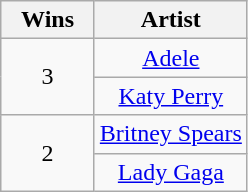<table class="wikitable" rowspan="2" style="text-align:center">
<tr>
<th scope="col" style="width:55px;">Wins</th>
<th scope="col" style="text-align:center;">Artist</th>
</tr>
<tr>
<td rowspan="2" style="text-align:center">3</td>
<td><a href='#'>Adele</a></td>
</tr>
<tr>
<td><a href='#'>Katy Perry</a></td>
</tr>
<tr>
<td rowspan="2" style="text-align:center">2</td>
<td><a href='#'>Britney Spears</a></td>
</tr>
<tr>
<td><a href='#'>Lady Gaga</a></td>
</tr>
</table>
